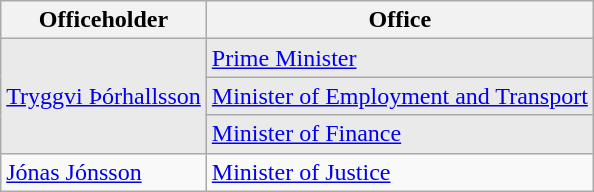<table class="wikitable">
<tr>
<th>Officeholder</th>
<th>Office</th>
</tr>
<tr style="background-color: #EAEAEA;">
<td rowspan=3><a href='#'>Tryggvi Þórhallsson</a></td>
<td><a href='#'>Prime Minister</a></td>
</tr>
<tr style="background-color: #EAEAEA;">
<td><a href='#'>Minister of Employment and Transport</a></td>
</tr>
<tr style="background-color: #EAEAEA;">
<td><a href='#'>Minister of Finance</a></td>
</tr>
<tr>
<td><a href='#'>Jónas Jónsson</a></td>
<td><a href='#'>Minister of Justice</a></td>
</tr>
</table>
